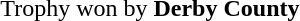<table width="100%">
<tr>
<td align="right">Trophy won by <strong>Derby County</strong></td>
</tr>
</table>
